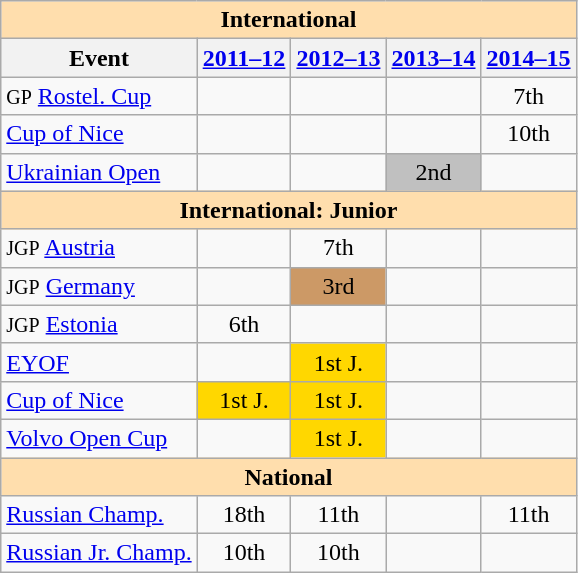<table class="wikitable" style="text-align:center">
<tr>
<th style="background-color: #ffdead; " colspan=5 align=center>International</th>
</tr>
<tr>
<th>Event</th>
<th><a href='#'>2011–12</a></th>
<th><a href='#'>2012–13</a></th>
<th><a href='#'>2013–14</a></th>
<th><a href='#'>2014–15</a></th>
</tr>
<tr>
<td align=left><small>GP</small> <a href='#'>Rostel. Cup</a></td>
<td></td>
<td></td>
<td></td>
<td>7th</td>
</tr>
<tr>
<td align=left><a href='#'>Cup of Nice</a></td>
<td></td>
<td></td>
<td></td>
<td>10th</td>
</tr>
<tr>
<td align=left><a href='#'>Ukrainian Open</a></td>
<td></td>
<td></td>
<td bgcolor=silver>2nd</td>
<td></td>
</tr>
<tr>
<th style="background-color: #ffdead; " colspan=5 align=center>International: Junior</th>
</tr>
<tr>
<td align=left><small>JGP</small> <a href='#'>Austria</a></td>
<td></td>
<td>7th</td>
<td></td>
<td></td>
</tr>
<tr>
<td align=left><small>JGP</small> <a href='#'>Germany</a></td>
<td></td>
<td bgcolor=cc9966>3rd</td>
<td></td>
<td></td>
</tr>
<tr>
<td align=left><small>JGP</small> <a href='#'>Estonia</a></td>
<td>6th</td>
<td></td>
<td></td>
<td></td>
</tr>
<tr>
<td align=left><a href='#'>EYOF</a></td>
<td></td>
<td bgcolor=gold>1st J.</td>
<td></td>
<td></td>
</tr>
<tr>
<td align=left><a href='#'>Cup of Nice</a></td>
<td bgcolor=gold>1st J.</td>
<td bgcolor=gold>1st J.</td>
<td></td>
<td></td>
</tr>
<tr>
<td align=left><a href='#'>Volvo Open Cup</a></td>
<td></td>
<td bgcolor=gold>1st J.</td>
<td></td>
<td></td>
</tr>
<tr>
<th style="background-color: #ffdead; " colspan=5 align=center>National</th>
</tr>
<tr>
<td align=left><a href='#'>Russian Champ.</a></td>
<td>18th</td>
<td>11th</td>
<td></td>
<td>11th</td>
</tr>
<tr>
<td align=left><a href='#'>Russian Jr. Champ.</a></td>
<td>10th</td>
<td>10th</td>
<td></td>
<td></td>
</tr>
</table>
